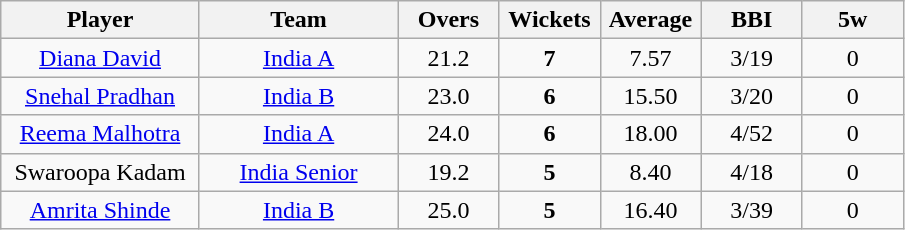<table class="wikitable" style="text-align:center">
<tr>
<th width=125>Player</th>
<th width=125>Team</th>
<th width=60>Overs</th>
<th width=60>Wickets</th>
<th width=60>Average</th>
<th width=60>BBI</th>
<th width=60>5w</th>
</tr>
<tr>
<td><a href='#'>Diana David</a></td>
<td><a href='#'>India A</a></td>
<td>21.2</td>
<td><strong>7</strong></td>
<td>7.57</td>
<td>3/19</td>
<td>0</td>
</tr>
<tr>
<td><a href='#'>Snehal Pradhan</a></td>
<td><a href='#'>India B</a></td>
<td>23.0</td>
<td><strong>6</strong></td>
<td>15.50</td>
<td>3/20</td>
<td>0</td>
</tr>
<tr>
<td><a href='#'>Reema Malhotra</a></td>
<td><a href='#'>India A</a></td>
<td>24.0</td>
<td><strong>6</strong></td>
<td>18.00</td>
<td>4/52</td>
<td>0</td>
</tr>
<tr>
<td>Swaroopa Kadam</td>
<td><a href='#'>India Senior</a></td>
<td>19.2</td>
<td><strong>5</strong></td>
<td>8.40</td>
<td>4/18</td>
<td>0</td>
</tr>
<tr>
<td><a href='#'>Amrita Shinde</a></td>
<td><a href='#'>India B</a></td>
<td>25.0</td>
<td><strong>5</strong></td>
<td>16.40</td>
<td>3/39</td>
<td>0</td>
</tr>
</table>
